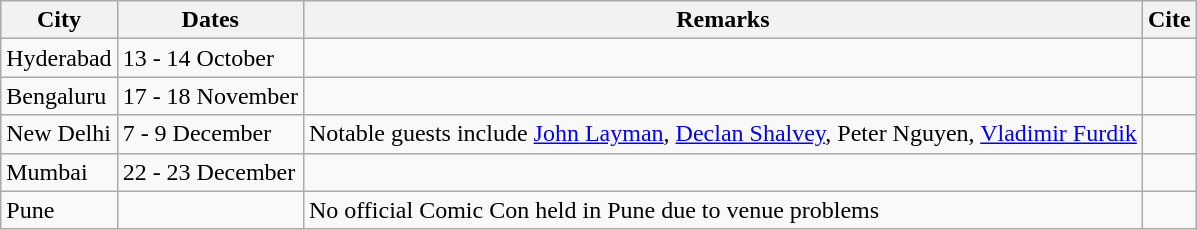<table class="wikitable">
<tr>
<th>City</th>
<th>Dates</th>
<th>Remarks</th>
<th>Cite</th>
</tr>
<tr>
<td>Hyderabad</td>
<td>13 - 14 October</td>
<td></td>
<td></td>
</tr>
<tr>
<td>Bengaluru</td>
<td>17 - 18 November</td>
<td></td>
<td></td>
</tr>
<tr>
<td>New Delhi</td>
<td>7 - 9 December</td>
<td>Notable guests include <a href='#'>John Layman</a>, <a href='#'>Declan Shalvey</a>, Peter Nguyen, <a href='#'>Vladimir Furdik</a></td>
<td></td>
</tr>
<tr>
<td>Mumbai</td>
<td>22 - 23 December</td>
<td></td>
<td></td>
</tr>
<tr>
<td>Pune</td>
<td></td>
<td>No official Comic Con held in Pune due to venue problems</td>
<td></td>
</tr>
</table>
